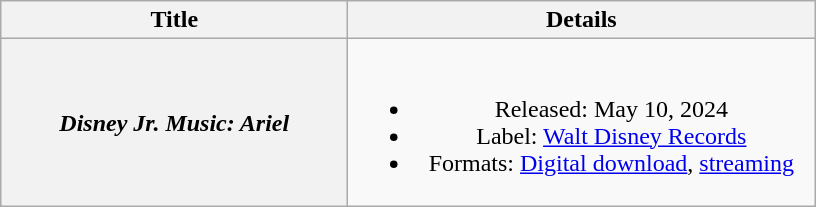<table class="wikitable plainrowheaders" style="text-align:center;">
<tr>
<th style="width:14em;">Title</th>
<th style="width:19em;">Details</th>
</tr>
<tr>
<th scope="row"><em>Disney Jr. Music: Ariel</em></th>
<td><br><ul><li>Released: May 10, 2024</li><li>Label: <a href='#'>Walt Disney Records</a></li><li>Formats: <a href='#'>Digital download</a>, <a href='#'>streaming</a></li></ul></td>
</tr>
</table>
